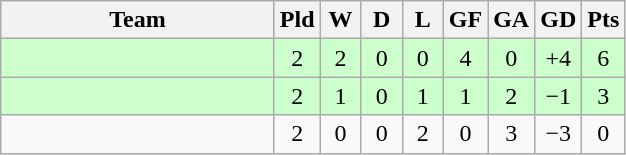<table class="wikitable" style="text-align:center;">
<tr>
<th width=175>Team</th>
<th width=20 abbr="Played">Pld</th>
<th width=20 abbr="Won">W</th>
<th width=20 abbr="Drawn">D</th>
<th width=20 abbr="Lost">L</th>
<th width=20 abbr="Goals for">GF</th>
<th width=20 abbr="Goals against">GA</th>
<th width=20 abbr="Goal difference">GD</th>
<th width=20 abbr="Points">Pts</th>
</tr>
<tr ---- align="center" bgcolor="ccffcc">
<td align="left"></td>
<td>2</td>
<td>2</td>
<td>0</td>
<td>0</td>
<td>4</td>
<td>0</td>
<td>+4</td>
<td>6</td>
</tr>
<tr ---- align="center" bgcolor="ccffcc">
<td align="left"></td>
<td>2</td>
<td>1</td>
<td>0</td>
<td>1</td>
<td>1</td>
<td>2</td>
<td>−1</td>
<td>3</td>
</tr>
<tr ---- align="center">
<td align="left"></td>
<td>2</td>
<td>0</td>
<td>0</td>
<td>2</td>
<td>0</td>
<td>3</td>
<td>−3</td>
<td>0</td>
</tr>
</table>
